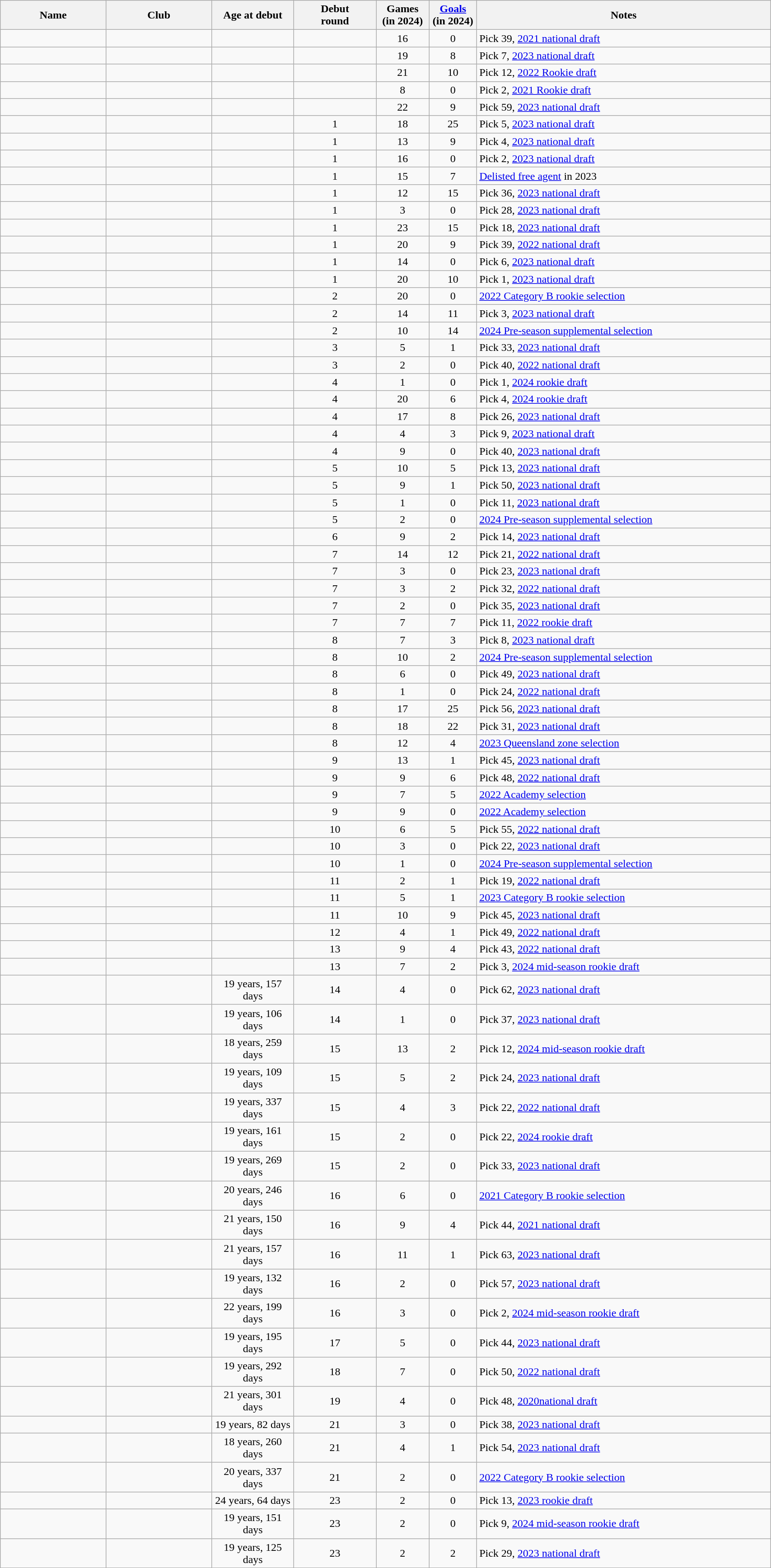<table class="wikitable sortable" style="width:90%; text-align: center;">
<tr>
<th style="width:9%;">Name</th>
<th width="9%">Club</th>
<th style="width:7%;">Age at debut</th>
<th data-sort-type="number" width="7%">Debut<br>round</th>
<th width=4%>Games<br>(in 2024)</th>
<th width=4%><a href='#'>Goals</a><br>(in 2024)</th>
<th style="width:25%;">Notes</th>
</tr>
<tr>
<td align="left"></td>
<td></td>
<td></td>
<td></td>
<td>16</td>
<td>0</td>
<td align="left">Pick 39, <a href='#'>2021 national draft</a></td>
</tr>
<tr>
<td align="left"></td>
<td></td>
<td></td>
<td></td>
<td>19</td>
<td>8</td>
<td align="left">Pick 7, <a href='#'>2023 national draft</a></td>
</tr>
<tr>
<td align="left"></td>
<td></td>
<td></td>
<td></td>
<td>21</td>
<td>10</td>
<td align="left">Pick 12, <a href='#'>2022 Rookie draft</a></td>
</tr>
<tr>
<td align="left"></td>
<td></td>
<td></td>
<td></td>
<td>8</td>
<td>0</td>
<td align="left">Pick 2, <a href='#'>2021 Rookie draft</a></td>
</tr>
<tr>
<td align="left"></td>
<td></td>
<td></td>
<td></td>
<td>22</td>
<td>9</td>
<td align="left">Pick 59, <a href='#'>2023 national draft</a></td>
</tr>
<tr>
<td align="left"></td>
<td></td>
<td></td>
<td>1</td>
<td>18</td>
<td>25</td>
<td align="left">Pick 5, <a href='#'>2023 national draft</a></td>
</tr>
<tr>
<td align="left"></td>
<td></td>
<td></td>
<td>1</td>
<td>13</td>
<td>9</td>
<td align="left">Pick 4, <a href='#'>2023 national draft</a></td>
</tr>
<tr>
<td align="left"></td>
<td></td>
<td></td>
<td>1</td>
<td>16</td>
<td>0</td>
<td align="left">Pick 2, <a href='#'>2023 national draft</a></td>
</tr>
<tr>
<td align="left"></td>
<td></td>
<td></td>
<td>1</td>
<td>15</td>
<td>7</td>
<td align="left"><a href='#'>Delisted free agent</a> in 2023</td>
</tr>
<tr>
<td align="left"></td>
<td></td>
<td></td>
<td>1</td>
<td>12</td>
<td>15</td>
<td align="left">Pick 36, <a href='#'>2023 national draft</a></td>
</tr>
<tr>
<td align="left"></td>
<td></td>
<td></td>
<td>1</td>
<td>3</td>
<td>0</td>
<td align="left">Pick 28, <a href='#'>2023 national draft</a></td>
</tr>
<tr>
<td align="left"></td>
<td></td>
<td></td>
<td>1</td>
<td>23</td>
<td>15</td>
<td align="left">Pick 18, <a href='#'>2023 national draft</a></td>
</tr>
<tr>
<td align="left"></td>
<td></td>
<td></td>
<td>1</td>
<td>20</td>
<td>9</td>
<td align="left">Pick 39, <a href='#'>2022 national draft</a></td>
</tr>
<tr>
<td align="left"></td>
<td></td>
<td></td>
<td>1</td>
<td>14</td>
<td>0</td>
<td align="left">Pick 6, <a href='#'>2023 national draft</a></td>
</tr>
<tr>
<td align="left"></td>
<td></td>
<td></td>
<td>1</td>
<td>20</td>
<td>10</td>
<td align="left">Pick 1, <a href='#'>2023 national draft</a></td>
</tr>
<tr>
<td align="left"></td>
<td></td>
<td></td>
<td>2</td>
<td>20</td>
<td>0</td>
<td align="left"><a href='#'>2022 Category B rookie selection</a></td>
</tr>
<tr>
<td align="left"></td>
<td></td>
<td></td>
<td>2</td>
<td>14</td>
<td>11</td>
<td align="left">Pick 3, <a href='#'>2023 national draft</a></td>
</tr>
<tr>
<td align="left"></td>
<td></td>
<td></td>
<td>2</td>
<td>10</td>
<td>14</td>
<td align="left"><a href='#'>2024 Pre-season supplemental selection</a></td>
</tr>
<tr>
<td align="left"></td>
<td></td>
<td></td>
<td>3</td>
<td>5</td>
<td>1</td>
<td align="left">Pick 33, <a href='#'>2023 national draft</a></td>
</tr>
<tr>
<td align="left"></td>
<td></td>
<td></td>
<td>3</td>
<td>2</td>
<td>0</td>
<td align="left">Pick 40, <a href='#'>2022 national draft</a></td>
</tr>
<tr>
<td align="left"></td>
<td></td>
<td></td>
<td>4</td>
<td>1</td>
<td>0</td>
<td align="left">Pick 1, <a href='#'>2024 rookie draft</a></td>
</tr>
<tr>
<td align="left"></td>
<td></td>
<td></td>
<td>4</td>
<td>20</td>
<td>6</td>
<td align="left">Pick 4, <a href='#'>2024 rookie draft</a></td>
</tr>
<tr>
<td align="left"></td>
<td></td>
<td></td>
<td>4</td>
<td>17</td>
<td>8</td>
<td align="left">Pick 26, <a href='#'>2023 national draft</a></td>
</tr>
<tr>
<td align="left"></td>
<td></td>
<td></td>
<td>4</td>
<td>4</td>
<td>3</td>
<td align="left">Pick 9, <a href='#'>2023 national draft</a></td>
</tr>
<tr>
<td align="left"></td>
<td></td>
<td></td>
<td>4</td>
<td>9</td>
<td>0</td>
<td align="left">Pick 40, <a href='#'>2023 national draft</a></td>
</tr>
<tr>
<td align="left"></td>
<td></td>
<td></td>
<td>5</td>
<td>10</td>
<td>5</td>
<td align="left">Pick 13, <a href='#'>2023 national draft</a></td>
</tr>
<tr>
<td align="left"></td>
<td></td>
<td></td>
<td>5</td>
<td>9</td>
<td>1</td>
<td align="left">Pick 50, <a href='#'>2023 national draft</a></td>
</tr>
<tr>
<td align="left"></td>
<td></td>
<td></td>
<td>5</td>
<td>1</td>
<td>0</td>
<td align="left">Pick 11, <a href='#'>2023 national draft</a></td>
</tr>
<tr>
<td align="left"></td>
<td></td>
<td></td>
<td>5</td>
<td>2</td>
<td>0</td>
<td align="left"><a href='#'>2024 Pre-season supplemental selection</a></td>
</tr>
<tr>
<td align="left"></td>
<td></td>
<td></td>
<td>6</td>
<td>9</td>
<td>2</td>
<td align="left">Pick 14, <a href='#'>2023 national draft</a></td>
</tr>
<tr>
<td align="left"></td>
<td></td>
<td></td>
<td>7</td>
<td>14</td>
<td>12</td>
<td align="left">Pick 21, <a href='#'>2022 national draft</a></td>
</tr>
<tr>
<td align="left"></td>
<td></td>
<td></td>
<td>7</td>
<td>3</td>
<td>0</td>
<td align="left">Pick 23, <a href='#'>2023 national draft</a></td>
</tr>
<tr>
<td align="left"></td>
<td></td>
<td></td>
<td>7</td>
<td>3</td>
<td>2</td>
<td align="left">Pick 32, <a href='#'>2022 national draft</a></td>
</tr>
<tr>
<td align="left"></td>
<td></td>
<td></td>
<td>7</td>
<td>2</td>
<td>0</td>
<td align="left">Pick 35, <a href='#'>2023 national draft</a></td>
</tr>
<tr>
<td align="left"></td>
<td></td>
<td></td>
<td>7</td>
<td>7</td>
<td>7</td>
<td align="left">Pick 11, <a href='#'>2022 rookie draft</a></td>
</tr>
<tr>
<td align="left"></td>
<td></td>
<td></td>
<td>8</td>
<td>7</td>
<td>3</td>
<td align="left">Pick 8, <a href='#'>2023 national draft</a></td>
</tr>
<tr>
<td align="left"></td>
<td></td>
<td></td>
<td>8</td>
<td>10</td>
<td>2</td>
<td align="left"><a href='#'>2024 Pre-season supplemental selection</a></td>
</tr>
<tr>
<td align="left"></td>
<td></td>
<td></td>
<td>8</td>
<td>6</td>
<td>0</td>
<td align="left">Pick 49, <a href='#'>2023 national draft</a></td>
</tr>
<tr>
<td align="left"></td>
<td></td>
<td></td>
<td>8</td>
<td>1</td>
<td>0</td>
<td align="left">Pick 24, <a href='#'>2022 national draft</a></td>
</tr>
<tr>
<td align="left"></td>
<td></td>
<td></td>
<td>8</td>
<td>17</td>
<td>25</td>
<td align="left">Pick 56, <a href='#'>2023 national draft</a></td>
</tr>
<tr>
<td align="left"></td>
<td></td>
<td></td>
<td>8</td>
<td>18</td>
<td>22</td>
<td align="left">Pick 31, <a href='#'>2023 national draft</a></td>
</tr>
<tr>
<td align="left"></td>
<td></td>
<td></td>
<td>8</td>
<td>12</td>
<td>4</td>
<td align="left"><a href='#'>2023 Queensland zone selection</a></td>
</tr>
<tr>
<td align="left"></td>
<td></td>
<td></td>
<td>9</td>
<td>13</td>
<td>1</td>
<td align="left">Pick 45, <a href='#'>2023 national draft</a></td>
</tr>
<tr>
<td align="left"></td>
<td></td>
<td></td>
<td>9</td>
<td>9</td>
<td>6</td>
<td align="left">Pick 48, <a href='#'>2022 national draft</a></td>
</tr>
<tr>
<td align="left"></td>
<td></td>
<td></td>
<td>9</td>
<td>7</td>
<td>5</td>
<td align="left"><a href='#'>2022 Academy selection</a></td>
</tr>
<tr>
<td align="left"></td>
<td></td>
<td></td>
<td>9</td>
<td>9</td>
<td>0</td>
<td align="left"><a href='#'>2022 Academy selection</a></td>
</tr>
<tr>
<td align="left"></td>
<td></td>
<td></td>
<td>10</td>
<td>6</td>
<td>5</td>
<td align="left">Pick 55, <a href='#'>2022 national draft</a></td>
</tr>
<tr>
<td align="left"></td>
<td></td>
<td></td>
<td>10</td>
<td>3</td>
<td>0</td>
<td align="left">Pick 22, <a href='#'>2023 national draft</a></td>
</tr>
<tr>
<td align="left"></td>
<td></td>
<td></td>
<td>10</td>
<td>1</td>
<td>0</td>
<td align="left"><a href='#'>2024 Pre-season supplemental selection</a></td>
</tr>
<tr>
<td align="left"></td>
<td></td>
<td></td>
<td>11</td>
<td>2</td>
<td>1</td>
<td align="left">Pick 19, <a href='#'>2022 national draft</a></td>
</tr>
<tr>
<td align="left"></td>
<td></td>
<td></td>
<td>11</td>
<td>5</td>
<td>1</td>
<td align="left"><a href='#'>2023 Category B rookie selection</a></td>
</tr>
<tr>
<td align="left"></td>
<td></td>
<td></td>
<td>11</td>
<td>10</td>
<td>9</td>
<td align="left">Pick 45, <a href='#'>2023 national draft</a></td>
</tr>
<tr>
<td align="left"></td>
<td></td>
<td></td>
<td>12</td>
<td>4</td>
<td>1</td>
<td align="left">Pick 49, <a href='#'>2022 national draft</a></td>
</tr>
<tr>
<td align="left"></td>
<td></td>
<td></td>
<td>13</td>
<td>9</td>
<td>4</td>
<td align="left">Pick 43, <a href='#'>2022 national draft</a></td>
</tr>
<tr>
<td align="left"></td>
<td></td>
<td></td>
<td>13</td>
<td>7</td>
<td>2</td>
<td align="left">Pick 3, <a href='#'>2024 mid-season rookie draft</a></td>
</tr>
<tr>
<td align="left"></td>
<td></td>
<td>19 years, 157 days</td>
<td>14</td>
<td>4</td>
<td>0</td>
<td align="left">Pick 62, <a href='#'>2023 national draft</a></td>
</tr>
<tr>
<td align="left"></td>
<td></td>
<td>19 years, 106 days</td>
<td>14</td>
<td>1</td>
<td>0</td>
<td align="left">Pick 37, <a href='#'>2023 national draft</a></td>
</tr>
<tr>
<td align="left"></td>
<td></td>
<td>18 years, 259 days</td>
<td>15</td>
<td>13</td>
<td>2</td>
<td align="left">Pick 12, <a href='#'>2024 mid-season rookie draft</a></td>
</tr>
<tr>
<td align="left"></td>
<td></td>
<td>19 years, 109 days</td>
<td>15</td>
<td>5</td>
<td>2</td>
<td align="left">Pick 24, <a href='#'>2023 national draft</a></td>
</tr>
<tr>
<td align="left"></td>
<td></td>
<td>19 years, 337 days</td>
<td>15</td>
<td>4</td>
<td>3</td>
<td align="left">Pick 22, <a href='#'>2022 national draft</a></td>
</tr>
<tr>
<td align="left"></td>
<td></td>
<td>19 years, 161 days</td>
<td>15</td>
<td>2</td>
<td>0</td>
<td align="left">Pick 22, <a href='#'>2024 rookie draft</a></td>
</tr>
<tr>
<td align="left"></td>
<td></td>
<td>19 years, 269 days</td>
<td>15</td>
<td>2</td>
<td>0</td>
<td align="left">Pick 33, <a href='#'>2023 national draft</a></td>
</tr>
<tr>
<td align="left"></td>
<td></td>
<td>20 years, 246 days</td>
<td>16</td>
<td>6</td>
<td>0</td>
<td align="left"><a href='#'>2021 Category B rookie selection</a></td>
</tr>
<tr>
<td align="left"></td>
<td></td>
<td>21 years, 150 days</td>
<td>16</td>
<td>9</td>
<td>4</td>
<td align="left">Pick 44, <a href='#'>2021 national draft</a></td>
</tr>
<tr>
<td align="left"></td>
<td></td>
<td>21 years, 157 days</td>
<td>16</td>
<td>11</td>
<td>1</td>
<td align="left">Pick 63, <a href='#'>2023 national draft</a></td>
</tr>
<tr>
<td align="left"></td>
<td></td>
<td>19 years, 132 days</td>
<td>16</td>
<td>2</td>
<td>0</td>
<td align="left">Pick 57, <a href='#'>2023 national draft</a></td>
</tr>
<tr>
<td align="left"></td>
<td></td>
<td>22 years, 199 days</td>
<td>16</td>
<td>3</td>
<td>0</td>
<td align="left">Pick 2, <a href='#'>2024 mid-season rookie draft</a></td>
</tr>
<tr>
<td align="left"></td>
<td></td>
<td>19 years, 195 days</td>
<td>17</td>
<td>5</td>
<td>0</td>
<td align="left">Pick 44, <a href='#'>2023 national draft</a></td>
</tr>
<tr>
<td align="left"></td>
<td></td>
<td>19 years, 292 days</td>
<td>18</td>
<td>7</td>
<td>0</td>
<td align="left">Pick 50, <a href='#'>2022 national draft</a></td>
</tr>
<tr>
<td align="left"></td>
<td></td>
<td>21 years, 301 days</td>
<td>19</td>
<td>4</td>
<td>0</td>
<td align="left">Pick 48, <a href='#'>2020national draft</a></td>
</tr>
<tr>
<td align="left"></td>
<td></td>
<td>19 years, 82 days</td>
<td>21</td>
<td>3</td>
<td>0</td>
<td align="left">Pick 38, <a href='#'>2023 national draft</a></td>
</tr>
<tr>
<td align="left"></td>
<td></td>
<td>18 years, 260 days</td>
<td>21</td>
<td>4</td>
<td>1</td>
<td align="left">Pick 54, <a href='#'>2023 national draft</a></td>
</tr>
<tr>
<td align="left"></td>
<td></td>
<td>20 years, 337 days</td>
<td>21</td>
<td>2</td>
<td>0</td>
<td align="left"><a href='#'>2022 Category B rookie selection</a></td>
</tr>
<tr>
<td align="left"></td>
<td></td>
<td>24 years, 64 days</td>
<td>23</td>
<td>2</td>
<td>0</td>
<td align="left">Pick 13, <a href='#'>2023 rookie draft</a></td>
</tr>
<tr>
<td align="left"></td>
<td></td>
<td>19 years, 151 days</td>
<td>23</td>
<td>2</td>
<td>0</td>
<td align="left">Pick 9, <a href='#'>2024 mid-season rookie draft</a></td>
</tr>
<tr>
<td align="left"></td>
<td></td>
<td>19 years, 125 days</td>
<td>23</td>
<td>2</td>
<td>2</td>
<td align="left">Pick 29, <a href='#'>2023 national draft</a></td>
</tr>
</table>
